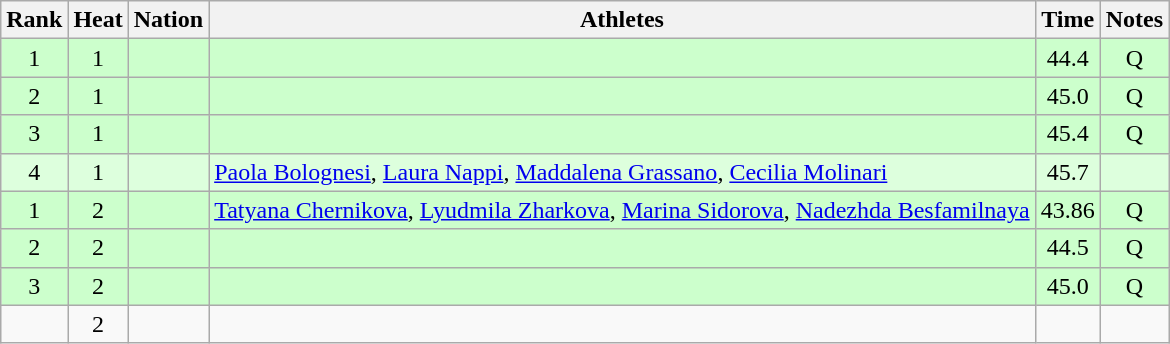<table class="wikitable sortable" style="text-align:center">
<tr>
<th>Rank</th>
<th>Heat</th>
<th>Nation</th>
<th>Athletes</th>
<th>Time</th>
<th>Notes</th>
</tr>
<tr bgcolor=ccffcc>
<td>1</td>
<td>1</td>
<td align=left></td>
<td align=left></td>
<td>44.4</td>
<td>Q</td>
</tr>
<tr bgcolor=ccffcc>
<td>2</td>
<td>1</td>
<td align=left></td>
<td align=left></td>
<td>45.0</td>
<td>Q</td>
</tr>
<tr bgcolor=ccffcc>
<td>3</td>
<td>1</td>
<td align=left></td>
<td align=left></td>
<td>45.4</td>
<td>Q</td>
</tr>
<tr bgcolor=ddffdd>
<td>4</td>
<td>1</td>
<td align=left></td>
<td align=left><a href='#'>Paola Bolognesi</a>, <a href='#'>Laura Nappi</a>, <a href='#'>Maddalena Grassano</a>, <a href='#'>Cecilia Molinari</a></td>
<td>45.7</td>
<td></td>
</tr>
<tr bgcolor=ccffcc>
<td>1</td>
<td>2</td>
<td align=left></td>
<td align=left><a href='#'>Tatyana Chernikova</a>, <a href='#'>Lyudmila Zharkova</a>, <a href='#'>Marina Sidorova</a>, <a href='#'>Nadezhda Besfamilnaya</a></td>
<td>43.86</td>
<td>Q</td>
</tr>
<tr bgcolor=ccffcc>
<td>2</td>
<td>2</td>
<td align=left></td>
<td align=left></td>
<td>44.5</td>
<td>Q</td>
</tr>
<tr bgcolor=ccffcc>
<td>3</td>
<td>2</td>
<td align=left></td>
<td align=left></td>
<td>45.0</td>
<td>Q</td>
</tr>
<tr>
<td></td>
<td>2</td>
<td align=left></td>
<td align=left></td>
<td></td>
<td></td>
</tr>
</table>
